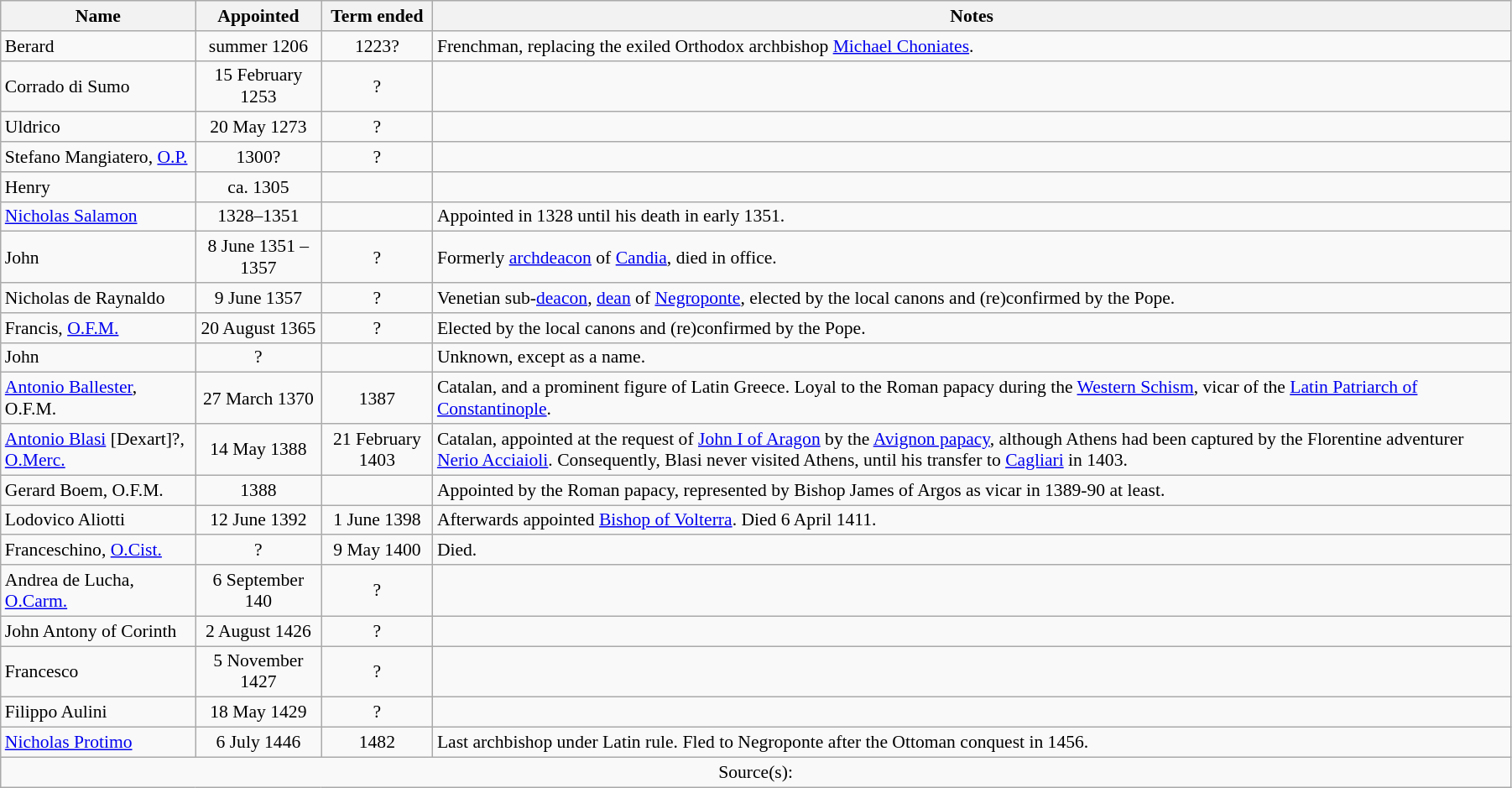<table class="wikitable" style="font-size:90%;width:95%;">
<tr>
<th>Name</th>
<th>Appointed</th>
<th>Term ended</th>
<th>Notes</th>
</tr>
<tr>
<td>Berard</td>
<td align="center">summer 1206</td>
<td align="center">1223?</td>
<td>Frenchman, replacing the exiled Orthodox archbishop <a href='#'>Michael Choniates</a>.</td>
</tr>
<tr>
<td>Corrado di Sumo</td>
<td align="center">15 February 1253</td>
<td align="center">?</td>
<td></td>
</tr>
<tr>
<td>Uldrico</td>
<td align="center">20 May 1273</td>
<td align="center">?</td>
<td></td>
</tr>
<tr>
<td>Stefano Mangiatero, <a href='#'>O.P.</a></td>
<td align="center">1300?</td>
<td align="center">?</td>
<td></td>
</tr>
<tr>
<td>Henry</td>
<td align="center">ca. 1305</td>
<td align="center"></td>
<td></td>
</tr>
<tr>
<td><a href='#'>Nicholas Salamon</a></td>
<td align="center">1328–1351</td>
<td align="center"></td>
<td>Appointed in 1328 until his death in early 1351.</td>
</tr>
<tr>
<td>John</td>
<td align="center">8 June 1351 – 1357</td>
<td align="center">?</td>
<td>Formerly <a href='#'>archdeacon</a> of <a href='#'>Candia</a>, died in office.</td>
</tr>
<tr>
<td>Nicholas de Raynaldo</td>
<td align="center">9 June 1357</td>
<td align="center">?</td>
<td>Venetian sub-<a href='#'>deacon</a>, <a href='#'>dean</a> of <a href='#'>Negroponte</a>, elected by the local canons and (re)confirmed by the Pope.</td>
</tr>
<tr>
<td>Francis, <a href='#'>O.F.M.</a></td>
<td align="center">20 August 1365</td>
<td align="center">?</td>
<td>Elected by the local canons and (re)confirmed by the Pope.</td>
</tr>
<tr>
<td>John</td>
<td align="center">?</td>
<td align="center"></td>
<td>Unknown, except as a name.</td>
</tr>
<tr>
<td><a href='#'>Antonio Ballester</a>, O.F.M.</td>
<td align="center">27 March 1370</td>
<td align="center">1387</td>
<td>Catalan, and a prominent figure of Latin Greece. Loyal to the Roman papacy during the <a href='#'>Western Schism</a>, vicar of the <a href='#'>Latin Patriarch of Constantinople</a>.</td>
</tr>
<tr>
<td><a href='#'>Antonio Blasi</a> [Dexart]?, <a href='#'>O.Merc.</a></td>
<td align="center">14 May 1388</td>
<td align="center">21 February 1403</td>
<td>Catalan, appointed at the request of <a href='#'>John I of Aragon</a> by the <a href='#'>Avignon papacy</a>, although Athens had been captured by the Florentine adventurer <a href='#'>Nerio Acciaioli</a>. Consequently, Blasi never visited Athens, until his transfer to <a href='#'>Cagliari</a> in 1403.</td>
</tr>
<tr>
<td>Gerard Boem, O.F.M.</td>
<td align="center">1388</td>
<td align="center"></td>
<td>Appointed by the Roman papacy, represented by Bishop James of Argos as vicar in 1389-90 at least.</td>
</tr>
<tr>
<td>Lodovico Aliotti</td>
<td align="center">12 June 1392</td>
<td align="center">1 June 1398</td>
<td>Afterwards appointed <a href='#'>Bishop of Volterra</a>. Died 6 April 1411.</td>
</tr>
<tr>
<td>Franceschino, <a href='#'>O.Cist.</a></td>
<td align="center">?</td>
<td align="center">9 May 1400</td>
<td>Died.</td>
</tr>
<tr>
<td>Andrea de Lucha, <a href='#'>O.Carm.</a></td>
<td align="center">6 September 140</td>
<td align="center">?</td>
<td></td>
</tr>
<tr>
<td>John Antony of Corinth</td>
<td align="center">2 August 1426</td>
<td align="center">?</td>
<td></td>
</tr>
<tr>
<td>Francesco</td>
<td align="center">5 November 1427</td>
<td align="center">?</td>
<td></td>
</tr>
<tr>
<td>Filippo Aulini</td>
<td align="center">18 May 1429</td>
<td align="center">?</td>
<td></td>
</tr>
<tr>
<td><a href='#'>Nicholas Protimo</a></td>
<td align="center">6 July 1446</td>
<td align="center">1482</td>
<td>Last archbishop under Latin rule. Fled to Negroponte after the Ottoman conquest in 1456.</td>
</tr>
<tr>
<td align="center" colspan="4">Source(s):</td>
</tr>
</table>
